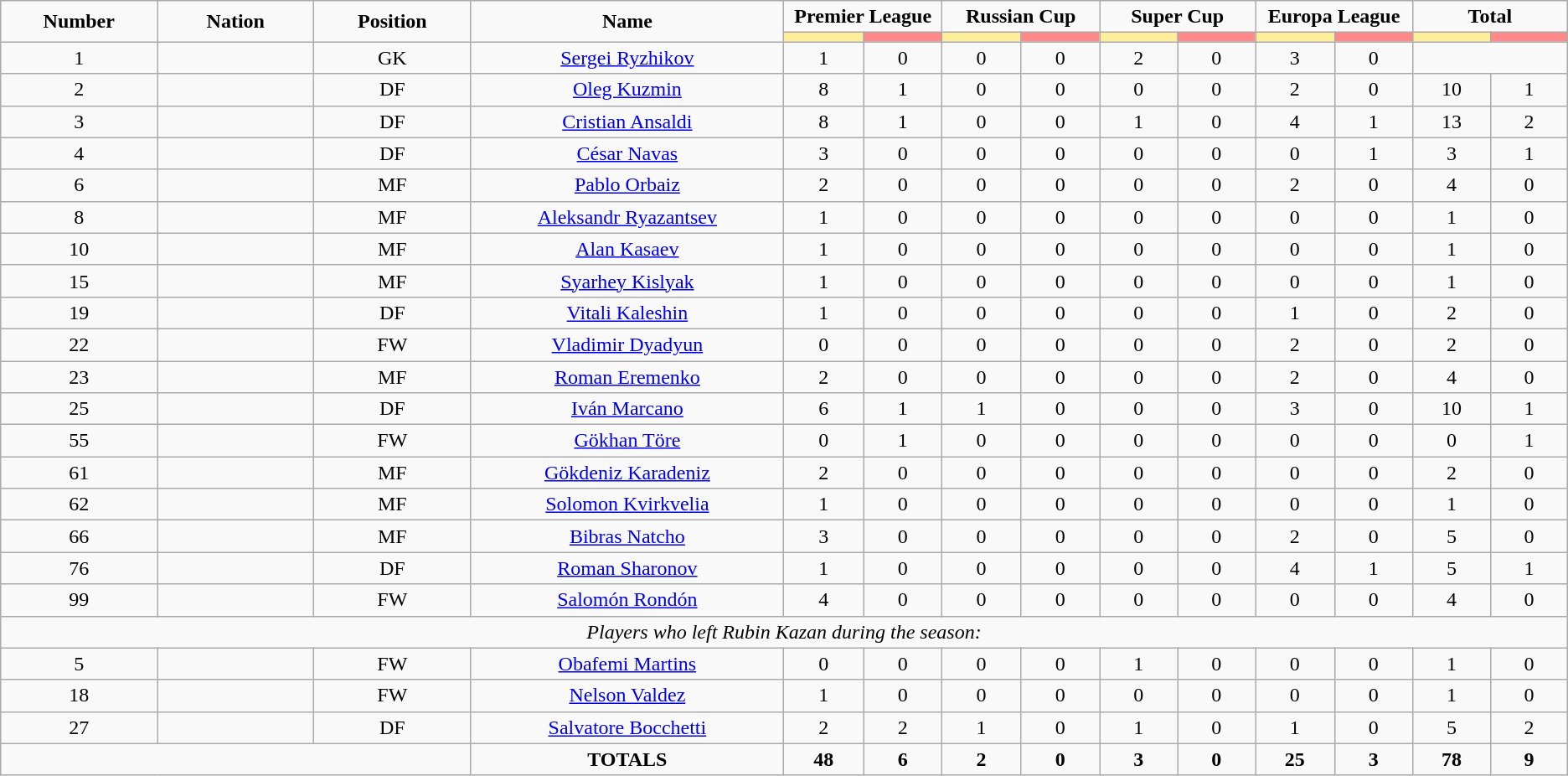<table class="wikitable" style="font-size: 100%; text-align: center;">
<tr>
<td rowspan="2" width="10%" align="center"><strong>Number</strong></td>
<td rowspan="2" width="10%" align="center"><strong>Nation</strong></td>
<td rowspan="2" width="10%" align="center"><strong>Position</strong></td>
<td rowspan="2" width="20%" align="center"><strong>Name</strong></td>
<td colspan="2" align="center"><strong>Premier League</strong></td>
<td colspan="2" align="center"><strong>Russian Cup</strong></td>
<td colspan="2" align="center"><strong>Super Cup</strong></td>
<td colspan="2" align="center"><strong>Europa League</strong></td>
<td colspan="2" align="center"><strong>Total</strong></td>
</tr>
<tr>
<th width=60 style="background: #FFEE99"></th>
<th width=60 style="background: #FF8888"></th>
<th width=60 style="background: #FFEE99"></th>
<th width=60 style="background: #FF8888"></th>
<th width=60 style="background: #FFEE99"></th>
<th width=60 style="background: #FF8888"></th>
<th width=60 style="background: #FFEE99"></th>
<th width=60 style="background: #FF8888"></th>
<th width=60 style="background: #FFEE99"></th>
<th width=60 style="background: #FF8888"></th>
</tr>
<tr>
<td>1</td>
<td></td>
<td>GK</td>
<td><a href='#'>Sergei Ryzhikov</a></td>
<td>1</td>
<td>0</td>
<td>0</td>
<td>0</td>
<td>2</td>
<td>0</td>
<td>3</td>
<td>0</td>
</tr>
<tr>
<td>2</td>
<td></td>
<td>DF</td>
<td><a href='#'>Oleg Kuzmin</a></td>
<td>8</td>
<td>1</td>
<td>0</td>
<td>0</td>
<td>0</td>
<td>0</td>
<td>2</td>
<td>0</td>
<td>10</td>
<td>1</td>
</tr>
<tr>
<td>3</td>
<td></td>
<td>DF</td>
<td><a href='#'>Cristian Ansaldi</a></td>
<td>8</td>
<td>1</td>
<td>0</td>
<td>0</td>
<td>1</td>
<td>0</td>
<td>4</td>
<td>1</td>
<td>13</td>
<td>2</td>
</tr>
<tr>
<td>4</td>
<td></td>
<td>DF</td>
<td><a href='#'>César Navas</a></td>
<td>3</td>
<td>0</td>
<td>0</td>
<td>0</td>
<td>0</td>
<td>0</td>
<td>0</td>
<td>1</td>
<td>3</td>
<td>1</td>
</tr>
<tr>
<td>6</td>
<td></td>
<td>MF</td>
<td><a href='#'>Pablo Orbaiz</a></td>
<td>2</td>
<td>0</td>
<td>0</td>
<td>0</td>
<td>0</td>
<td>0</td>
<td>2</td>
<td>0</td>
<td>4</td>
<td>0</td>
</tr>
<tr>
<td>8</td>
<td></td>
<td>MF</td>
<td><a href='#'>Aleksandr Ryazantsev</a></td>
<td>1</td>
<td>0</td>
<td>0</td>
<td>0</td>
<td>0</td>
<td>0</td>
<td>0</td>
<td>0</td>
<td>1</td>
<td>0</td>
</tr>
<tr>
<td>10</td>
<td></td>
<td>MF</td>
<td><a href='#'>Alan Kasaev</a></td>
<td>1</td>
<td>0</td>
<td>0</td>
<td>0</td>
<td>0</td>
<td>0</td>
<td>0</td>
<td>0</td>
<td>1</td>
<td>0</td>
</tr>
<tr>
<td>15</td>
<td></td>
<td>MF</td>
<td><a href='#'>Syarhey Kislyak</a></td>
<td>1</td>
<td>0</td>
<td>0</td>
<td>0</td>
<td>0</td>
<td>0</td>
<td>0</td>
<td>0</td>
<td>1</td>
<td>0</td>
</tr>
<tr>
<td>19</td>
<td></td>
<td>DF</td>
<td><a href='#'>Vitali Kaleshin</a></td>
<td>1</td>
<td>0</td>
<td>0</td>
<td>0</td>
<td>0</td>
<td>0</td>
<td>1</td>
<td>0</td>
<td>2</td>
<td>0</td>
</tr>
<tr>
<td>22</td>
<td></td>
<td>FW</td>
<td><a href='#'>Vladimir Dyadyun</a></td>
<td>0</td>
<td>0</td>
<td>0</td>
<td>0</td>
<td>0</td>
<td>0</td>
<td>2</td>
<td>0</td>
<td>2</td>
<td>0</td>
</tr>
<tr>
<td>23</td>
<td></td>
<td>MF</td>
<td><a href='#'>Roman Eremenko</a></td>
<td>2</td>
<td>0</td>
<td>0</td>
<td>0</td>
<td>0</td>
<td>0</td>
<td>2</td>
<td>0</td>
<td>4</td>
<td>0</td>
</tr>
<tr>
<td>25</td>
<td></td>
<td>DF</td>
<td><a href='#'>Iván Marcano</a></td>
<td>6</td>
<td>1</td>
<td>1</td>
<td>0</td>
<td>0</td>
<td>0</td>
<td>3</td>
<td>0</td>
<td>10</td>
<td>1</td>
</tr>
<tr>
<td>55</td>
<td></td>
<td>FW</td>
<td><a href='#'>Gökhan Töre</a></td>
<td>0</td>
<td>1</td>
<td>0</td>
<td>0</td>
<td>0</td>
<td>0</td>
<td>0</td>
<td>0</td>
<td>0</td>
<td>1</td>
</tr>
<tr>
<td>61</td>
<td></td>
<td>MF</td>
<td><a href='#'>Gökdeniz Karadeniz</a></td>
<td>2</td>
<td>0</td>
<td>0</td>
<td>0</td>
<td>0</td>
<td>0</td>
<td>0</td>
<td>0</td>
<td>2</td>
<td>0</td>
</tr>
<tr>
<td>62</td>
<td></td>
<td>MF</td>
<td><a href='#'>Solomon Kvirkvelia</a></td>
<td>1</td>
<td>0</td>
<td>0</td>
<td>0</td>
<td>0</td>
<td>0</td>
<td>0</td>
<td>0</td>
<td>1</td>
<td>0</td>
</tr>
<tr>
<td>66</td>
<td></td>
<td>MF</td>
<td><a href='#'>Bibras Natcho</a></td>
<td>3</td>
<td>0</td>
<td>0</td>
<td>0</td>
<td>0</td>
<td>0</td>
<td>2</td>
<td>0</td>
<td>5</td>
<td>0</td>
</tr>
<tr>
<td>76</td>
<td></td>
<td>DF</td>
<td><a href='#'>Roman Sharonov</a></td>
<td>1</td>
<td>0</td>
<td>0</td>
<td>0</td>
<td>0</td>
<td>0</td>
<td>4</td>
<td>1</td>
<td>5</td>
<td>1</td>
</tr>
<tr>
<td>99</td>
<td></td>
<td>FW</td>
<td><a href='#'>Salomón Rondón</a></td>
<td>4</td>
<td>0</td>
<td>0</td>
<td>0</td>
<td>0</td>
<td>0</td>
<td>0</td>
<td>0</td>
<td>4</td>
<td>0</td>
</tr>
<tr>
<td colspan="14"><em>Players who left Rubin Kazan during the season:</em></td>
</tr>
<tr>
<td>5</td>
<td></td>
<td>FW</td>
<td><a href='#'>Obafemi Martins</a></td>
<td>0</td>
<td>0</td>
<td>0</td>
<td>0</td>
<td>1</td>
<td>0</td>
<td>0</td>
<td>0</td>
<td>1</td>
<td>0</td>
</tr>
<tr>
<td>18</td>
<td></td>
<td>FW</td>
<td><a href='#'>Nelson Valdez</a></td>
<td>1</td>
<td>0</td>
<td>0</td>
<td>0</td>
<td>0</td>
<td>0</td>
<td>0</td>
<td>0</td>
<td>1</td>
<td>0</td>
</tr>
<tr>
<td>27</td>
<td></td>
<td>DF</td>
<td><a href='#'>Salvatore Bocchetti</a></td>
<td>2</td>
<td>2</td>
<td>1</td>
<td>0</td>
<td>1</td>
<td>0</td>
<td>1</td>
<td>0</td>
<td>5</td>
<td>2</td>
</tr>
<tr>
<td colspan="3"></td>
<td><strong>TOTALS</strong></td>
<td><strong>48</strong></td>
<td><strong>6</strong></td>
<td><strong>2</strong></td>
<td><strong>0</strong></td>
<td><strong>3</strong></td>
<td><strong>0</strong></td>
<td><strong>25</strong></td>
<td><strong>3</strong></td>
<td><strong>78</strong></td>
<td><strong>9</strong></td>
</tr>
</table>
